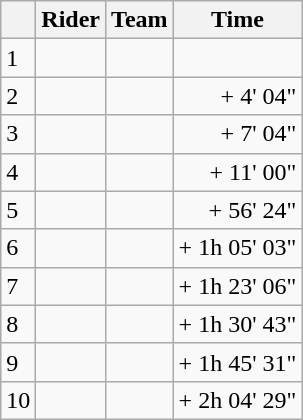<table class="wikitable">
<tr>
<th></th>
<th>Rider</th>
<th>Team</th>
<th>Time</th>
</tr>
<tr>
<td>1</td>
<td> </td>
<td></td>
<td align=right></td>
</tr>
<tr>
<td>2</td>
<td></td>
<td></td>
<td align=right>+ 4' 04"</td>
</tr>
<tr>
<td>3</td>
<td></td>
<td></td>
<td align=right>+ 7' 04"</td>
</tr>
<tr>
<td>4</td>
<td></td>
<td></td>
<td align=right>+ 11' 00"</td>
</tr>
<tr>
<td>5</td>
<td></td>
<td></td>
<td align=right>+ 56' 24"</td>
</tr>
<tr>
<td>6</td>
<td></td>
<td></td>
<td align=right>+ 1h 05' 03"</td>
</tr>
<tr>
<td>7</td>
<td></td>
<td></td>
<td align=right>+ 1h 23' 06"</td>
</tr>
<tr>
<td>8</td>
<td></td>
<td></td>
<td align=right>+ 1h 30' 43"</td>
</tr>
<tr>
<td>9</td>
<td></td>
<td></td>
<td align=right>+ 1h 45' 31"</td>
</tr>
<tr>
<td>10</td>
<td></td>
<td></td>
<td align=right>+ 2h 04' 29"</td>
</tr>
</table>
